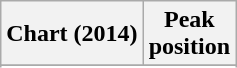<table class="wikitable sortable plainrowheaders">
<tr>
<th>Chart (2014)</th>
<th>Peak<br>position</th>
</tr>
<tr>
</tr>
<tr>
</tr>
</table>
